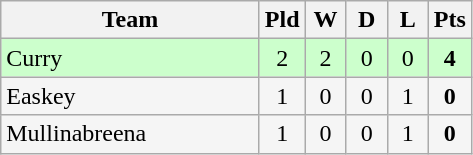<table class="wikitable">
<tr>
<th width=165>Team</th>
<th width=20>Pld</th>
<th width=20>W</th>
<th width=20>D</th>
<th width=20>L</th>
<th width=20>Pts</th>
</tr>
<tr align=center style="background:#ccffcc;">
<td style="text-align:left;">Curry</td>
<td>2</td>
<td>2</td>
<td>0</td>
<td>0</td>
<td><strong>4</strong></td>
</tr>
<tr align=center style="background:#f5f5f5;">
<td style="text-align:left;">Easkey</td>
<td>1</td>
<td>0</td>
<td>0</td>
<td>1</td>
<td><strong>0</strong></td>
</tr>
<tr align=center style="background:#f5f5f5;">
<td style="text-align:left;">Mullinabreena</td>
<td>1</td>
<td>0</td>
<td>0</td>
<td>1</td>
<td><strong>0</strong></td>
</tr>
</table>
